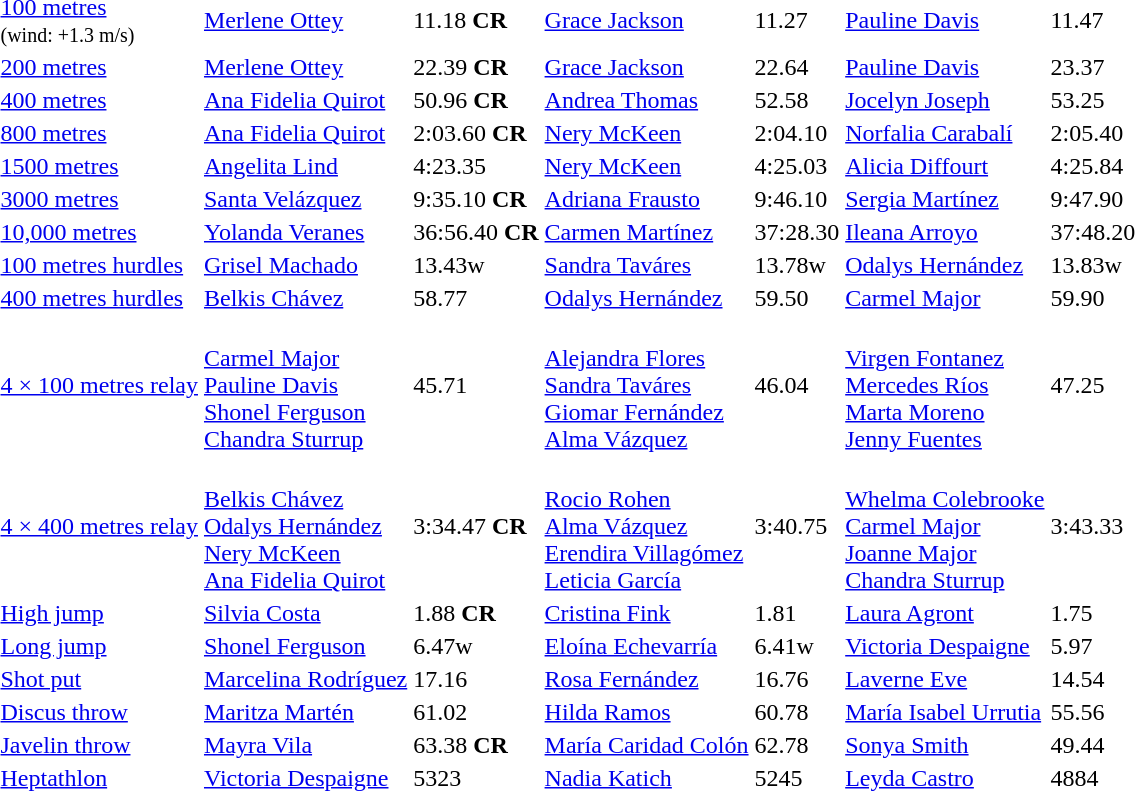<table>
<tr>
<td><a href='#'>100 metres</a><br><small>(wind: +1.3 m/s)</small></td>
<td><a href='#'>Merlene Ottey</a><br> </td>
<td>11.18 <strong>CR</strong></td>
<td><a href='#'>Grace Jackson</a><br> </td>
<td>11.27</td>
<td><a href='#'>Pauline Davis</a><br> </td>
<td>11.47</td>
</tr>
<tr>
<td><a href='#'>200 metres</a></td>
<td><a href='#'>Merlene Ottey</a><br> </td>
<td>22.39 <strong>CR</strong></td>
<td><a href='#'>Grace Jackson</a><br> </td>
<td>22.64</td>
<td><a href='#'>Pauline Davis</a><br> </td>
<td>23.37</td>
</tr>
<tr>
<td><a href='#'>400 metres</a></td>
<td><a href='#'>Ana Fidelia Quirot</a><br> </td>
<td>50.96 <strong>CR</strong></td>
<td><a href='#'>Andrea Thomas</a><br> </td>
<td>52.58</td>
<td><a href='#'>Jocelyn Joseph</a><br> </td>
<td>53.25</td>
</tr>
<tr>
<td><a href='#'>800 metres</a></td>
<td><a href='#'>Ana Fidelia Quirot</a><br> </td>
<td>2:03.60 <strong>CR</strong></td>
<td><a href='#'>Nery McKeen</a><br> </td>
<td>2:04.10</td>
<td><a href='#'>Norfalia Carabalí</a><br> </td>
<td>2:05.40</td>
</tr>
<tr>
<td><a href='#'>1500 metres</a></td>
<td><a href='#'>Angelita Lind</a><br> </td>
<td>4:23.35</td>
<td><a href='#'>Nery McKeen</a><br> </td>
<td>4:25.03</td>
<td><a href='#'>Alicia Diffourt</a><br> </td>
<td>4:25.84</td>
</tr>
<tr>
<td><a href='#'>3000 metres</a></td>
<td><a href='#'>Santa Velázquez</a><br> </td>
<td>9:35.10 <strong>CR</strong></td>
<td><a href='#'>Adriana Frausto</a><br> </td>
<td>9:46.10</td>
<td><a href='#'>Sergia Martínez</a><br> </td>
<td>9:47.90</td>
</tr>
<tr>
<td><a href='#'>10,000 metres</a></td>
<td><a href='#'>Yolanda Veranes</a><br> </td>
<td>36:56.40 <strong>CR</strong></td>
<td><a href='#'>Carmen Martínez</a><br> </td>
<td>37:28.30</td>
<td><a href='#'>Ileana Arroyo</a><br> </td>
<td>37:48.20</td>
</tr>
<tr>
<td><a href='#'>100 metres hurdles</a></td>
<td><a href='#'>Grisel Machado</a><br> </td>
<td>13.43w</td>
<td><a href='#'>Sandra Taváres</a><br> </td>
<td>13.78w</td>
<td><a href='#'>Odalys Hernández</a><br> </td>
<td>13.83w</td>
</tr>
<tr>
<td><a href='#'>400 metres hurdles</a></td>
<td><a href='#'>Belkis Chávez</a><br> </td>
<td>58.77</td>
<td><a href='#'>Odalys Hernández</a><br> </td>
<td>59.50</td>
<td><a href='#'>Carmel Major</a><br> </td>
<td>59.90</td>
</tr>
<tr>
<td><a href='#'>4 × 100 metres relay</a></td>
<td><br><a href='#'>Carmel Major</a><br><a href='#'>Pauline Davis</a><br><a href='#'>Shonel Ferguson</a><br><a href='#'>Chandra Sturrup</a></td>
<td>45.71</td>
<td><br><a href='#'>Alejandra Flores</a><br><a href='#'>Sandra Taváres</a><br><a href='#'>Giomar Fernández</a><br><a href='#'>Alma Vázquez</a></td>
<td>46.04</td>
<td><br><a href='#'>Virgen Fontanez</a><br><a href='#'>Mercedes Ríos</a><br><a href='#'>Marta Moreno</a><br><a href='#'>Jenny Fuentes</a></td>
<td>47.25</td>
</tr>
<tr>
<td><a href='#'>4 × 400 metres relay</a></td>
<td><br><a href='#'>Belkis Chávez</a><br><a href='#'>Odalys Hernández</a><br><a href='#'>Nery McKeen</a><br><a href='#'>Ana Fidelia Quirot</a></td>
<td>3:34.47 <strong>CR</strong></td>
<td><br><a href='#'>Rocio Rohen</a><br><a href='#'>Alma Vázquez</a><br><a href='#'>Erendira Villagómez</a><br><a href='#'>Leticia García</a></td>
<td>3:40.75</td>
<td><br><a href='#'>Whelma Colebrooke</a><br><a href='#'>Carmel Major</a><br><a href='#'>Joanne Major</a><br><a href='#'>Chandra Sturrup</a></td>
<td>3:43.33</td>
</tr>
<tr>
<td><a href='#'>High jump</a></td>
<td><a href='#'>Silvia Costa</a><br> </td>
<td>1.88 <strong>CR</strong></td>
<td><a href='#'>Cristina Fink</a><br> </td>
<td>1.81</td>
<td><a href='#'>Laura Agront</a><br> </td>
<td>1.75</td>
</tr>
<tr>
<td><a href='#'>Long jump</a></td>
<td><a href='#'>Shonel Ferguson</a><br> </td>
<td>6.47w</td>
<td><a href='#'>Eloína Echevarría</a><br> </td>
<td>6.41w</td>
<td><a href='#'>Victoria Despaigne</a><br> </td>
<td>5.97</td>
</tr>
<tr>
<td><a href='#'>Shot put</a></td>
<td><a href='#'>Marcelina Rodríguez</a><br> </td>
<td>17.16</td>
<td><a href='#'>Rosa Fernández</a><br> </td>
<td>16.76</td>
<td><a href='#'>Laverne Eve</a><br> </td>
<td>14.54</td>
</tr>
<tr>
<td><a href='#'>Discus throw</a></td>
<td><a href='#'>Maritza Martén</a><br> </td>
<td>61.02</td>
<td><a href='#'>Hilda Ramos</a><br> </td>
<td>60.78</td>
<td><a href='#'>María Isabel Urrutia</a><br> </td>
<td>55.56</td>
</tr>
<tr>
<td><a href='#'>Javelin throw</a></td>
<td><a href='#'>Mayra Vila</a><br> </td>
<td>63.38 <strong>CR</strong></td>
<td><a href='#'>María Caridad Colón</a><br> </td>
<td>62.78</td>
<td><a href='#'>Sonya Smith</a><br> </td>
<td>49.44</td>
</tr>
<tr>
<td><a href='#'>Heptathlon</a></td>
<td><a href='#'>Victoria Despaigne</a><br> </td>
<td>5323</td>
<td><a href='#'>Nadia Katich</a><br> </td>
<td>5245</td>
<td><a href='#'>Leyda Castro</a><br> </td>
<td>4884</td>
</tr>
</table>
